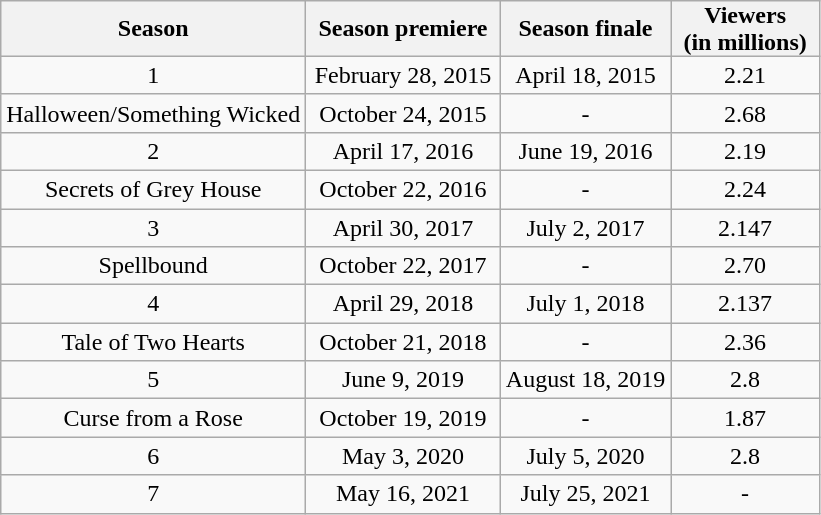<table class="wikitable plainrowheaders" style="text-align:center">
<tr>
<th scope="col" style="padding:0 8px;" rowspan="1">Season</th>
<th scope="col" style="padding:0 8px;" rowspan="1">Season premiere</th>
<th scope="col" style="padding:0 8px;" rowspan="1">Season finale</th>
<th scope="col" style="padding:0 8px;" rowspan="1">Viewers<br>(in millions)</th>
</tr>
<tr>
<td scope="row">1</td>
<td>February 28, 2015</td>
<td>April 18, 2015</td>
<td>2.21</td>
</tr>
<tr>
<td scope="row">Halloween/Something Wicked</td>
<td>October 24, 2015</td>
<td>-</td>
<td>2.68</td>
</tr>
<tr>
<td scope="row">2</td>
<td>April 17, 2016</td>
<td>June 19, 2016</td>
<td>2.19</td>
</tr>
<tr>
<td scope="row">Secrets of Grey House</td>
<td>October 22, 2016</td>
<td>-</td>
<td>2.24</td>
</tr>
<tr>
<td scope="row">3</td>
<td>April 30, 2017</td>
<td>July 2, 2017</td>
<td>2.147</td>
</tr>
<tr>
<td scope="row">Spellbound</td>
<td>October 22, 2017</td>
<td>-</td>
<td>2.70</td>
</tr>
<tr>
<td scope="row">4</td>
<td>April 29, 2018</td>
<td>July 1, 2018</td>
<td>2.137</td>
</tr>
<tr>
<td scope="row">Tale of Two Hearts</td>
<td>October 21, 2018</td>
<td>-</td>
<td>2.36</td>
</tr>
<tr>
<td scope="row">5</td>
<td>June 9, 2019</td>
<td>August 18, 2019</td>
<td>2.8</td>
</tr>
<tr>
<td scope="row">Curse from a Rose</td>
<td>October 19, 2019</td>
<td>-</td>
<td>1.87</td>
</tr>
<tr>
<td scope="row">6</td>
<td>May 3, 2020</td>
<td>July 5, 2020</td>
<td>2.8</td>
</tr>
<tr>
<td scope="row">7</td>
<td>May 16, 2021</td>
<td>July 25, 2021</td>
<td>-</td>
</tr>
</table>
